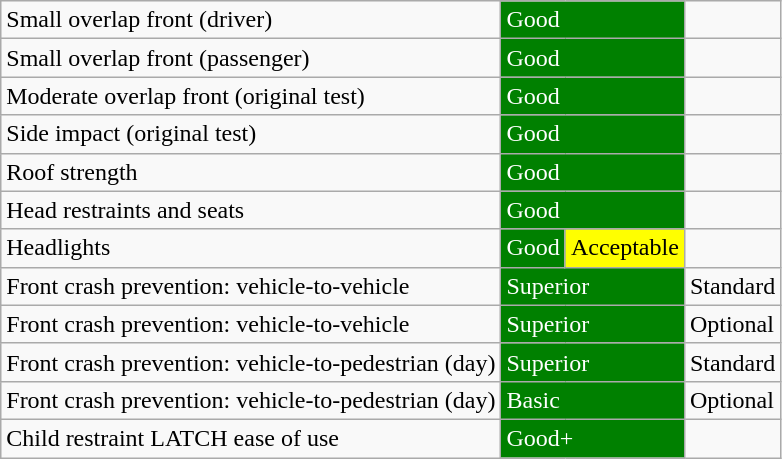<table class="wikitable">
<tr>
<td>Small overlap front (driver)</td>
<td colspan="2" style="color:white;background: green">Good</td>
<td></td>
</tr>
<tr>
<td>Small overlap front (passenger)</td>
<td colspan="2" style="color:white;background: green">Good</td>
<td></td>
</tr>
<tr>
<td>Moderate overlap front (original test)</td>
<td colspan="2" style="color:white;background: green">Good</td>
<td></td>
</tr>
<tr>
<td>Side impact (original test)</td>
<td colspan="2" style="color:white;background: green">Good</td>
<td></td>
</tr>
<tr>
<td>Roof strength</td>
<td colspan="2" style="color:white;background: green">Good</td>
<td></td>
</tr>
<tr>
<td>Head restraints and seats</td>
<td colspan="2" style="color:white;background: green">Good</td>
<td></td>
</tr>
<tr>
<td>Headlights</td>
<td style="color:white;background:green">Good</td>
<td style="color:black;background:yellow">Acceptable</td>
<td></td>
</tr>
<tr>
<td>Front crash prevention: vehicle-to-vehicle</td>
<td colspan="2" style="color:white;background: green">Superior</td>
<td>Standard</td>
</tr>
<tr>
<td>Front crash prevention: vehicle-to-vehicle</td>
<td colspan="2" style="color:white;background: green">Superior</td>
<td>Optional</td>
</tr>
<tr>
<td>Front crash prevention: vehicle-to-pedestrian (day)</td>
<td colspan="2" style="color:white;background: green">Superior</td>
<td>Standard</td>
</tr>
<tr>
<td>Front crash prevention: vehicle-to-pedestrian (day)</td>
<td colspan="2" style="color:white;background: green">Basic</td>
<td>Optional</td>
</tr>
<tr>
<td>Child restraint LATCH ease of use</td>
<td colspan="2" style="color:white;background: green">Good+</td>
<td></td>
</tr>
</table>
